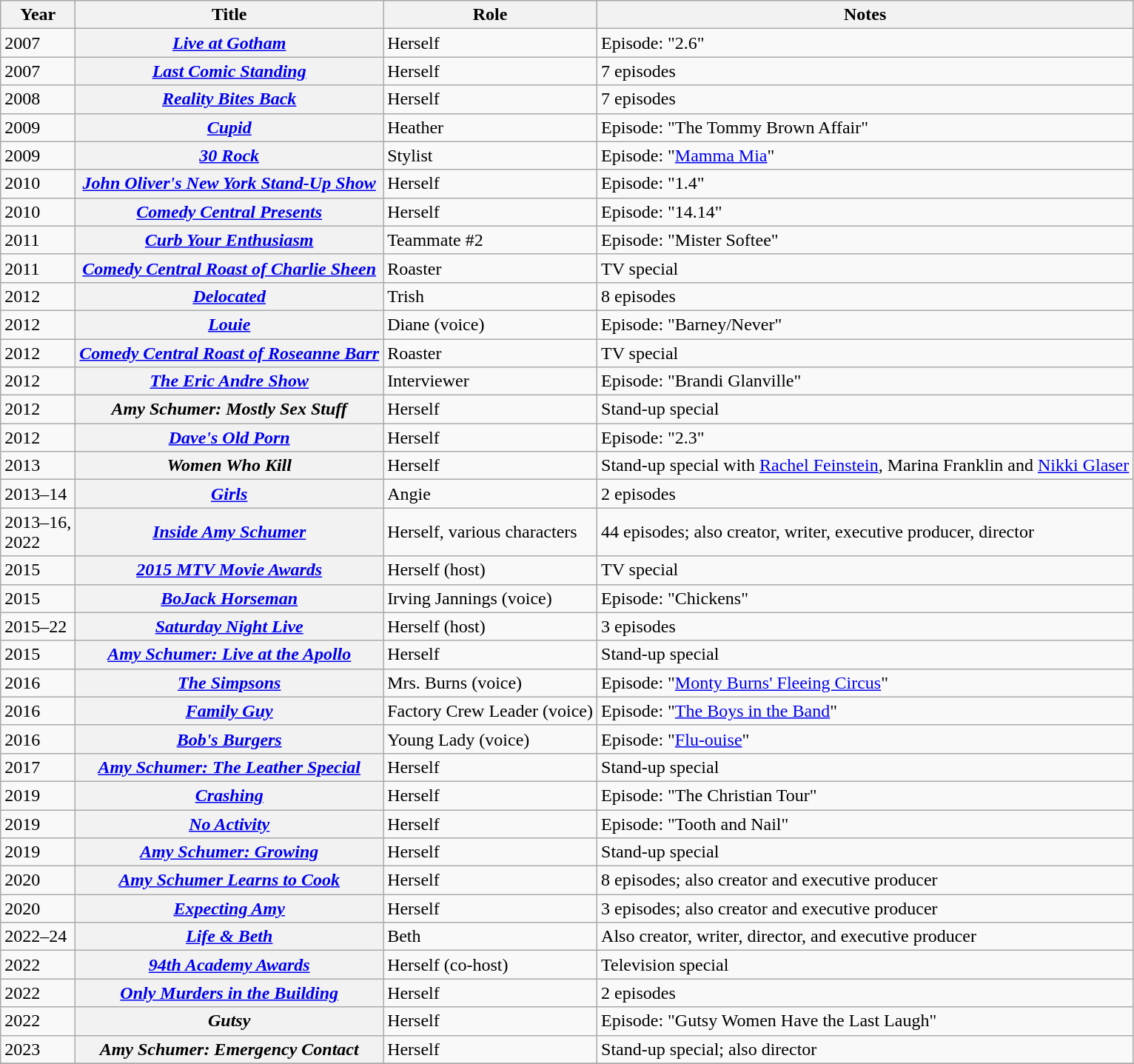<table class="wikitable sortable plainrowheaders">
<tr>
<th scope="col">Year</th>
<th scope="col">Title</th>
<th scope="col">Role</th>
<th scope="col" class = unsortable>Notes</th>
</tr>
<tr>
<td>2007</td>
<th scope="row"><em><a href='#'>Live at Gotham</a></em></th>
<td>Herself</td>
<td>Episode: "2.6"</td>
</tr>
<tr>
<td>2007</td>
<th scope="row"><em><a href='#'>Last Comic Standing</a></em></th>
<td>Herself</td>
<td>7 episodes</td>
</tr>
<tr>
<td>2008</td>
<th scope="row"><em><a href='#'>Reality Bites Back</a></em></th>
<td>Herself</td>
<td>7 episodes</td>
</tr>
<tr>
<td>2009</td>
<th scope="row"><em><a href='#'>Cupid</a></em></th>
<td>Heather</td>
<td>Episode: "The Tommy Brown Affair"</td>
</tr>
<tr>
<td>2009</td>
<th scope="row"><em><a href='#'>30 Rock</a></em></th>
<td>Stylist</td>
<td>Episode: "<a href='#'>Mamma Mia</a>"</td>
</tr>
<tr>
<td>2010</td>
<th scope="row"><em><a href='#'>John Oliver's New York Stand-Up Show</a></em></th>
<td>Herself</td>
<td>Episode: "1.4"</td>
</tr>
<tr>
<td>2010</td>
<th scope="row"><em><a href='#'>Comedy Central Presents</a></em></th>
<td>Herself</td>
<td>Episode: "14.14"</td>
</tr>
<tr>
<td>2011</td>
<th scope="row"><em><a href='#'>Curb Your Enthusiasm</a></em></th>
<td>Teammate #2</td>
<td>Episode: "Mister Softee"</td>
</tr>
<tr>
<td>2011</td>
<th scope="row"><em><a href='#'>Comedy Central Roast of Charlie Sheen</a></em></th>
<td>Roaster</td>
<td>TV special</td>
</tr>
<tr>
<td>2012</td>
<th scope="row"><em><a href='#'>Delocated</a></em></th>
<td>Trish</td>
<td>8 episodes</td>
</tr>
<tr>
<td>2012</td>
<th scope="row"><em><a href='#'>Louie</a></em></th>
<td>Diane (voice)</td>
<td>Episode: "Barney/Never"</td>
</tr>
<tr>
<td>2012</td>
<th scope="row"><em><a href='#'>Comedy Central Roast of Roseanne Barr</a></em></th>
<td>Roaster</td>
<td>TV special</td>
</tr>
<tr>
<td>2012</td>
<th scope="row"><em><a href='#'>The Eric Andre Show</a></em></th>
<td>Interviewer</td>
<td>Episode: "Brandi Glanville"</td>
</tr>
<tr>
<td>2012</td>
<th scope="row"><em>Amy Schumer: Mostly Sex Stuff</em></th>
<td>Herself</td>
<td>Stand-up special</td>
</tr>
<tr>
<td>2012</td>
<th scope="row"><em><a href='#'>Dave's Old Porn</a></em></th>
<td>Herself</td>
<td>Episode: "2.3"</td>
</tr>
<tr>
<td>2013</td>
<th scope="row"><em>Women Who Kill</em></th>
<td>Herself</td>
<td>Stand-up special with <a href='#'>Rachel Feinstein</a>, Marina Franklin and <a href='#'>Nikki Glaser</a></td>
</tr>
<tr>
<td>2013–14</td>
<th scope="row"><em><a href='#'>Girls</a></em></th>
<td>Angie</td>
<td>2 episodes</td>
</tr>
<tr>
<td>2013–16,<br>2022</td>
<th scope="row"><em><a href='#'>Inside Amy Schumer</a></em></th>
<td>Herself, various characters</td>
<td>44 episodes; also creator, writer, executive producer, director</td>
</tr>
<tr>
<td>2015</td>
<th scope="row"><em><a href='#'>2015 MTV Movie Awards</a></em></th>
<td>Herself (host)</td>
<td>TV special</td>
</tr>
<tr>
<td>2015</td>
<th scope="row"><em><a href='#'>BoJack Horseman</a></em></th>
<td>Irving Jannings (voice)</td>
<td>Episode: "Chickens"</td>
</tr>
<tr>
<td>2015–22</td>
<th scope="row"><em><a href='#'>Saturday Night Live</a></em></th>
<td>Herself (host)</td>
<td>3 episodes</td>
</tr>
<tr>
<td>2015</td>
<th scope="row"><em><a href='#'>Amy Schumer: Live at the Apollo</a></em></th>
<td>Herself</td>
<td>Stand-up special</td>
</tr>
<tr>
<td>2016</td>
<th scope="row"><em><a href='#'>The Simpsons</a></em></th>
<td>Mrs. Burns (voice)</td>
<td>Episode: "<a href='#'>Monty Burns' Fleeing Circus</a>"</td>
</tr>
<tr>
<td>2016</td>
<th scope="row"><em><a href='#'>Family Guy</a></em></th>
<td>Factory Crew Leader (voice)</td>
<td>Episode: "<a href='#'>The Boys in the Band</a>"</td>
</tr>
<tr>
<td>2016</td>
<th scope="row"><em><a href='#'>Bob's Burgers</a></em></th>
<td>Young Lady (voice)</td>
<td>Episode: "<a href='#'>Flu-ouise</a>"</td>
</tr>
<tr>
<td>2017</td>
<th scope="row"><em><a href='#'>Amy Schumer: The Leather Special</a></em></th>
<td>Herself</td>
<td>Stand-up special</td>
</tr>
<tr>
<td>2019</td>
<th scope="row"><em><a href='#'>Crashing</a></em></th>
<td>Herself</td>
<td>Episode: "The Christian Tour"</td>
</tr>
<tr>
<td>2019</td>
<th scope="row"><em><a href='#'>No Activity</a></em></th>
<td>Herself</td>
<td>Episode: "Tooth and Nail"</td>
</tr>
<tr>
<td>2019</td>
<th scope="row"><em><a href='#'>Amy Schumer: Growing</a></em></th>
<td>Herself</td>
<td>Stand-up special</td>
</tr>
<tr>
<td>2020</td>
<th scope="row"><em><a href='#'>Amy Schumer Learns to Cook</a></em></th>
<td>Herself</td>
<td>8 episodes; also creator and executive producer</td>
</tr>
<tr>
<td>2020</td>
<th scope="row"><em><a href='#'>Expecting Amy</a></em></th>
<td>Herself</td>
<td>3 episodes; also creator and executive producer</td>
</tr>
<tr>
<td>2022–24</td>
<th scope="row"><em><a href='#'>Life & Beth</a></em></th>
<td>Beth</td>
<td>Also creator, writer, director, and executive producer</td>
</tr>
<tr>
<td>2022</td>
<th scope="row"><em><a href='#'>94th Academy Awards</a></em></th>
<td>Herself (co-host)</td>
<td>Television special</td>
</tr>
<tr>
<td>2022</td>
<th scope="row"><em><a href='#'>Only Murders in the Building</a></em></th>
<td>Herself</td>
<td>2 episodes</td>
</tr>
<tr>
<td>2022</td>
<th scope="row"><em>Gutsy</em></th>
<td>Herself</td>
<td>Episode: "Gutsy Women Have the Last Laugh"</td>
</tr>
<tr>
<td>2023</td>
<th scope="row"><em>Amy Schumer: Emergency Contact</em></th>
<td>Herself</td>
<td>Stand-up special; also director</td>
</tr>
<tr>
</tr>
</table>
